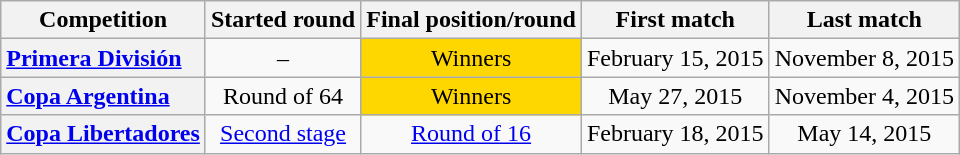<table class="wikitable plainrowheaders" style="text-align:center;">
<tr>
<th scope=col>Competition</th>
<th scope=col>Started round</th>
<th scope=col>Final position/round</th>
<th scope=col>First match</th>
<th scope=col>Last match</th>
</tr>
<tr>
<th scope="row" style="text-align:left;"><a href='#'>Primera División</a></th>
<td>–</td>
<td bgcolor=gold>Winners</td>
<td>February 15, 2015</td>
<td>November 8, 2015</td>
</tr>
<tr>
<th scope="row" style="text-align:left;"><a href='#'>Copa Argentina</a></th>
<td>Round of 64</td>
<td bgcolor=gold>Winners</td>
<td>May 27, 2015</td>
<td>November 4, 2015</td>
</tr>
<tr>
<th scope="row" style="text-align:left;"><a href='#'>Copa Libertadores</a></th>
<td><a href='#'>Second stage</a></td>
<td><a href='#'>Round of 16</a></td>
<td>February 18, 2015</td>
<td>May 14, 2015</td>
</tr>
</table>
